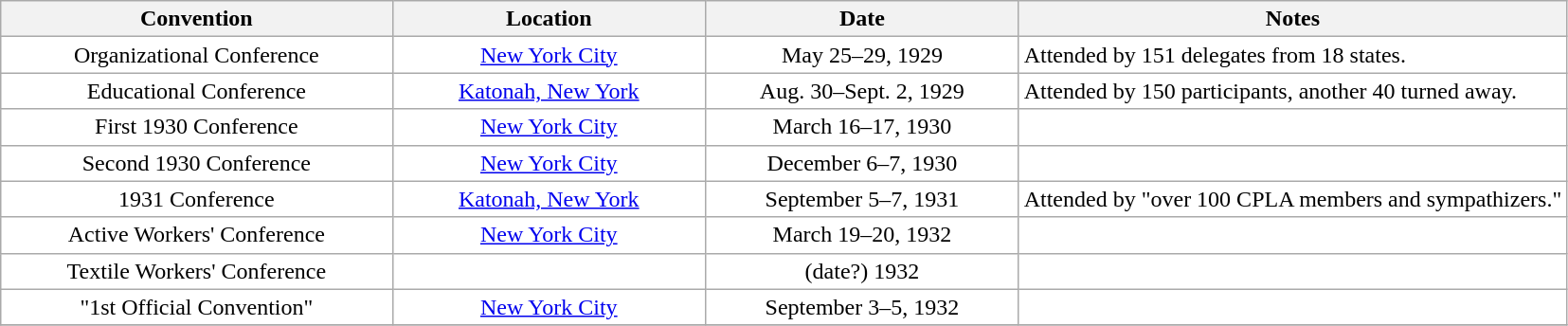<table class="wikitable" border="1" style="Background:#ffffff">
<tr>
<th width=25%>Convention</th>
<th width=20%>Location</th>
<th width=20%>Date</th>
<th>Notes</th>
</tr>
<tr>
<td align="center">Organizational Conference</td>
<td align="center"><a href='#'>New York City</a></td>
<td align="center">May 25–29, 1929</td>
<td>Attended by 151 delegates from 18 states.</td>
</tr>
<tr>
<td align="center">Educational Conference</td>
<td align="center"><a href='#'>Katonah, New York</a></td>
<td align="center">Aug. 30–Sept. 2, 1929</td>
<td>Attended by 150 participants, another 40 turned away.</td>
</tr>
<tr>
<td align="center">First 1930 Conference</td>
<td align="center"><a href='#'>New York City</a></td>
<td align="center">March 16–17, 1930</td>
<td></td>
</tr>
<tr>
<td align="center">Second 1930 Conference</td>
<td align="center"><a href='#'>New York City</a></td>
<td align="center">December 6–7, 1930</td>
<td></td>
</tr>
<tr>
<td align="center">1931 Conference</td>
<td align="center"><a href='#'>Katonah, New York</a></td>
<td align="center">September 5–7, 1931</td>
<td>Attended by "over 100 CPLA members and sympathizers."</td>
</tr>
<tr>
<td align="center">Active Workers' Conference</td>
<td align="center"><a href='#'>New York City</a></td>
<td align="center">March 19–20, 1932</td>
<td></td>
</tr>
<tr>
<td align="center">Textile Workers' Conference</td>
<td align="center"></td>
<td align="center">(date?) 1932</td>
<td></td>
</tr>
<tr>
<td align="center">"1st Official Convention"</td>
<td align="center"><a href='#'>New York City</a></td>
<td align="center">September 3–5, 1932</td>
<td></td>
</tr>
<tr>
</tr>
</table>
